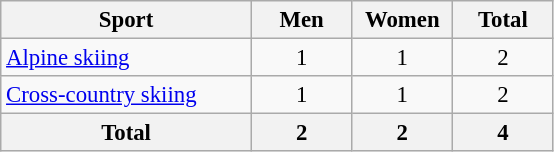<table class="wikitable" style="text-align:center; font-size: 95%">
<tr>
<th width=160>Sport</th>
<th width=60>Men</th>
<th width=60>Women</th>
<th width=60>Total</th>
</tr>
<tr>
<td align=left><a href='#'>Alpine skiing</a></td>
<td>1</td>
<td>1</td>
<td>2</td>
</tr>
<tr>
<td align=left><a href='#'>Cross-country skiing</a></td>
<td>1</td>
<td>1</td>
<td>2</td>
</tr>
<tr>
<th>Total</th>
<th>2</th>
<th>2</th>
<th>4</th>
</tr>
</table>
